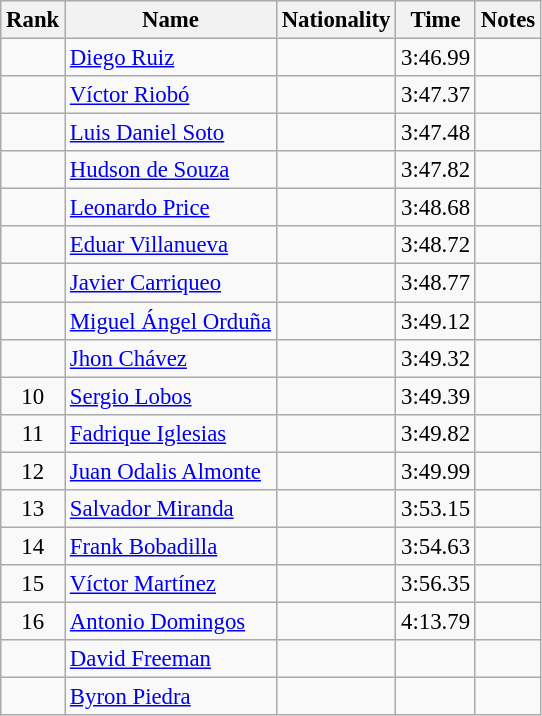<table class="wikitable sortable" style="text-align:center;font-size:95%">
<tr>
<th>Rank</th>
<th>Name</th>
<th>Nationality</th>
<th>Time</th>
<th>Notes</th>
</tr>
<tr>
<td></td>
<td align=left><a href='#'>Diego Ruiz</a></td>
<td align=left></td>
<td>3:46.99</td>
<td></td>
</tr>
<tr>
<td></td>
<td align=left><a href='#'>Víctor Riobó</a></td>
<td align=left></td>
<td>3:47.37</td>
<td></td>
</tr>
<tr>
<td></td>
<td align=left><a href='#'>Luis Daniel Soto</a></td>
<td align=left></td>
<td>3:47.48</td>
<td></td>
</tr>
<tr>
<td></td>
<td align=left><a href='#'>Hudson de Souza</a></td>
<td align=left></td>
<td>3:47.82</td>
<td></td>
</tr>
<tr>
<td></td>
<td align=left><a href='#'>Leonardo Price</a></td>
<td align=left></td>
<td>3:48.68</td>
<td></td>
</tr>
<tr>
<td></td>
<td align=left><a href='#'>Eduar Villanueva</a></td>
<td align=left></td>
<td>3:48.72</td>
<td></td>
</tr>
<tr>
<td></td>
<td align=left><a href='#'>Javier Carriqueo</a></td>
<td align=left></td>
<td>3:48.77</td>
<td></td>
</tr>
<tr>
<td></td>
<td align=left><a href='#'>Miguel Ángel Orduña</a></td>
<td align=left></td>
<td>3:49.12</td>
<td></td>
</tr>
<tr>
<td></td>
<td align=left><a href='#'>Jhon Chávez</a></td>
<td align=left></td>
<td>3:49.32</td>
<td></td>
</tr>
<tr>
<td>10</td>
<td align=left><a href='#'>Sergio Lobos</a></td>
<td align=left></td>
<td>3:49.39</td>
<td></td>
</tr>
<tr>
<td>11</td>
<td align=left><a href='#'>Fadrique Iglesias</a></td>
<td align=left></td>
<td>3:49.82</td>
<td></td>
</tr>
<tr>
<td>12</td>
<td align=left><a href='#'>Juan Odalis Almonte</a></td>
<td align=left></td>
<td>3:49.99</td>
<td></td>
</tr>
<tr>
<td>13</td>
<td align=left><a href='#'>Salvador Miranda</a></td>
<td align=left></td>
<td>3:53.15</td>
<td></td>
</tr>
<tr>
<td>14</td>
<td align=left><a href='#'>Frank Bobadilla</a></td>
<td align=left></td>
<td>3:54.63</td>
<td></td>
</tr>
<tr>
<td>15</td>
<td align=left><a href='#'>Víctor Martínez</a></td>
<td align=left></td>
<td>3:56.35</td>
<td></td>
</tr>
<tr>
<td>16</td>
<td align=left><a href='#'>Antonio Domingos</a></td>
<td align=left></td>
<td>4:13.79</td>
<td></td>
</tr>
<tr>
<td></td>
<td align=left><a href='#'>David Freeman</a></td>
<td align=left></td>
<td></td>
<td></td>
</tr>
<tr>
<td></td>
<td align=left><a href='#'>Byron Piedra</a></td>
<td align=left></td>
<td></td>
<td></td>
</tr>
</table>
